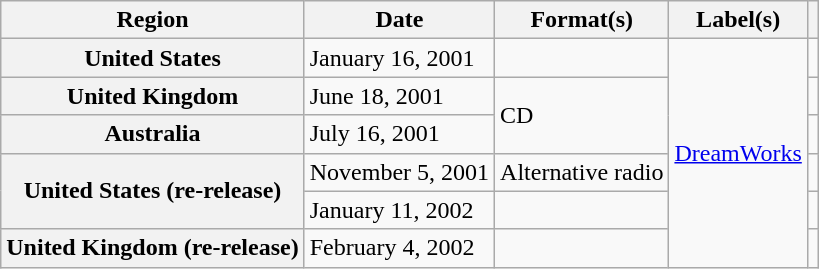<table class="wikitable plainrowheaders">
<tr>
<th scope="col">Region</th>
<th scope="col">Date</th>
<th scope="col">Format(s)</th>
<th scope="col">Label(s)</th>
<th scope="col"></th>
</tr>
<tr>
<th scope="row">United States</th>
<td>January 16, 2001</td>
<td></td>
<td rowspan="6"><a href='#'>DreamWorks</a></td>
<td></td>
</tr>
<tr>
<th scope="row">United Kingdom</th>
<td>June 18, 2001</td>
<td rowspan="2">CD</td>
<td></td>
</tr>
<tr>
<th scope="row">Australia</th>
<td>July 16, 2001</td>
<td></td>
</tr>
<tr>
<th scope="row" rowspan="2">United States (re-release)</th>
<td>November 5, 2001</td>
<td>Alternative radio</td>
<td></td>
</tr>
<tr>
<td>January 11, 2002</td>
<td></td>
<td></td>
</tr>
<tr>
<th scope="row">United Kingdom (re-release)</th>
<td>February 4, 2002</td>
<td></td>
<td></td>
</tr>
</table>
